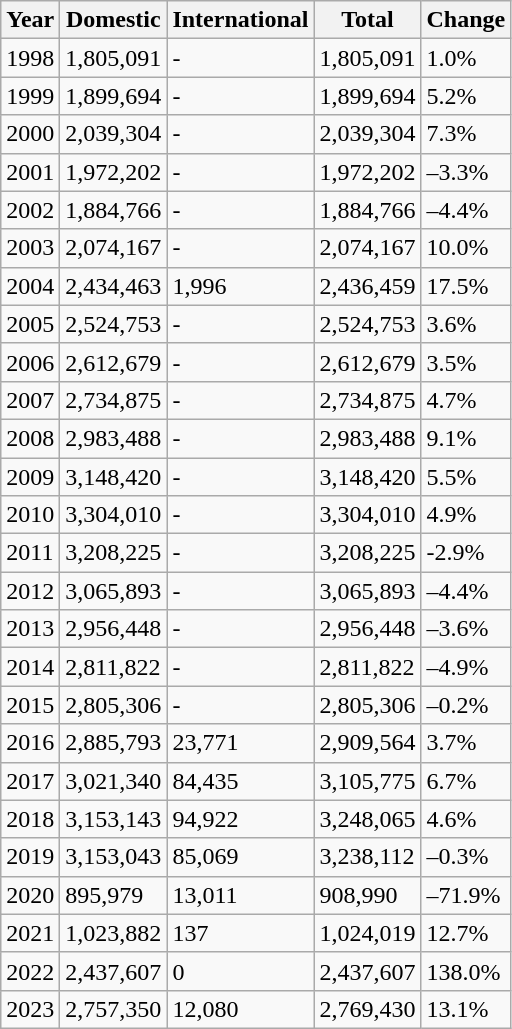<table class="wikitable sortable">
<tr>
<th>Year</th>
<th>Domestic</th>
<th>International</th>
<th>Total</th>
<th>Change</th>
</tr>
<tr>
<td>1998</td>
<td>1,805,091</td>
<td>-</td>
<td>1,805,091</td>
<td> 1.0%</td>
</tr>
<tr>
<td>1999</td>
<td>1,899,694</td>
<td>-</td>
<td>1,899,694</td>
<td> 5.2%</td>
</tr>
<tr>
<td>2000</td>
<td>2,039,304</td>
<td>-</td>
<td>2,039,304</td>
<td> 7.3%</td>
</tr>
<tr>
<td>2001</td>
<td>1,972,202</td>
<td>-</td>
<td>1,972,202</td>
<td> –3.3%</td>
</tr>
<tr>
<td>2002</td>
<td>1,884,766</td>
<td>-</td>
<td>1,884,766</td>
<td> –4.4%</td>
</tr>
<tr>
<td>2003</td>
<td>2,074,167</td>
<td>-</td>
<td>2,074,167</td>
<td> 10.0%</td>
</tr>
<tr>
<td>2004</td>
<td>2,434,463</td>
<td>1,996</td>
<td>2,436,459</td>
<td> 17.5%</td>
</tr>
<tr>
<td>2005</td>
<td>2,524,753</td>
<td>-</td>
<td>2,524,753</td>
<td> 3.6%</td>
</tr>
<tr>
<td>2006</td>
<td>2,612,679</td>
<td>-</td>
<td>2,612,679</td>
<td> 3.5%</td>
</tr>
<tr>
<td>2007</td>
<td>2,734,875</td>
<td>-</td>
<td>2,734,875</td>
<td> 4.7%</td>
</tr>
<tr>
<td>2008</td>
<td>2,983,488</td>
<td>-</td>
<td>2,983,488</td>
<td> 9.1%</td>
</tr>
<tr>
<td>2009</td>
<td>3,148,420</td>
<td>-</td>
<td>3,148,420</td>
<td> 5.5%</td>
</tr>
<tr>
<td>2010</td>
<td>3,304,010</td>
<td>-</td>
<td>3,304,010</td>
<td> 4.9%</td>
</tr>
<tr>
<td>2011</td>
<td>3,208,225</td>
<td>-</td>
<td>3,208,225</td>
<td> -2.9%</td>
</tr>
<tr>
<td>2012</td>
<td>3,065,893</td>
<td>-</td>
<td>3,065,893</td>
<td> –4.4%</td>
</tr>
<tr>
<td>2013</td>
<td>2,956,448</td>
<td>-</td>
<td>2,956,448</td>
<td> –3.6%</td>
</tr>
<tr>
<td>2014</td>
<td>2,811,822</td>
<td>-</td>
<td>2,811,822</td>
<td> –4.9%</td>
</tr>
<tr>
<td>2015</td>
<td>2,805,306</td>
<td>-</td>
<td>2,805,306</td>
<td> –0.2%</td>
</tr>
<tr>
<td>2016</td>
<td>2,885,793</td>
<td>23,771</td>
<td>2,909,564</td>
<td> 3.7%</td>
</tr>
<tr>
<td>2017</td>
<td>3,021,340</td>
<td>84,435</td>
<td>3,105,775</td>
<td> 6.7%</td>
</tr>
<tr>
<td>2018</td>
<td>3,153,143</td>
<td>94,922</td>
<td>3,248,065</td>
<td> 4.6%</td>
</tr>
<tr>
<td>2019</td>
<td>3,153,043</td>
<td>85,069</td>
<td>3,238,112</td>
<td> –0.3%</td>
</tr>
<tr>
<td>2020</td>
<td>895,979</td>
<td>13,011</td>
<td>908,990</td>
<td> –71.9%</td>
</tr>
<tr>
<td>2021</td>
<td>1,023,882</td>
<td>137</td>
<td>1,024,019</td>
<td> 12.7%</td>
</tr>
<tr>
<td>2022</td>
<td>2,437,607</td>
<td>0</td>
<td>2,437,607</td>
<td> 138.0%</td>
</tr>
<tr>
<td>2023</td>
<td>2,757,350</td>
<td>12,080</td>
<td>2,769,430</td>
<td> 13.1%</td>
</tr>
</table>
